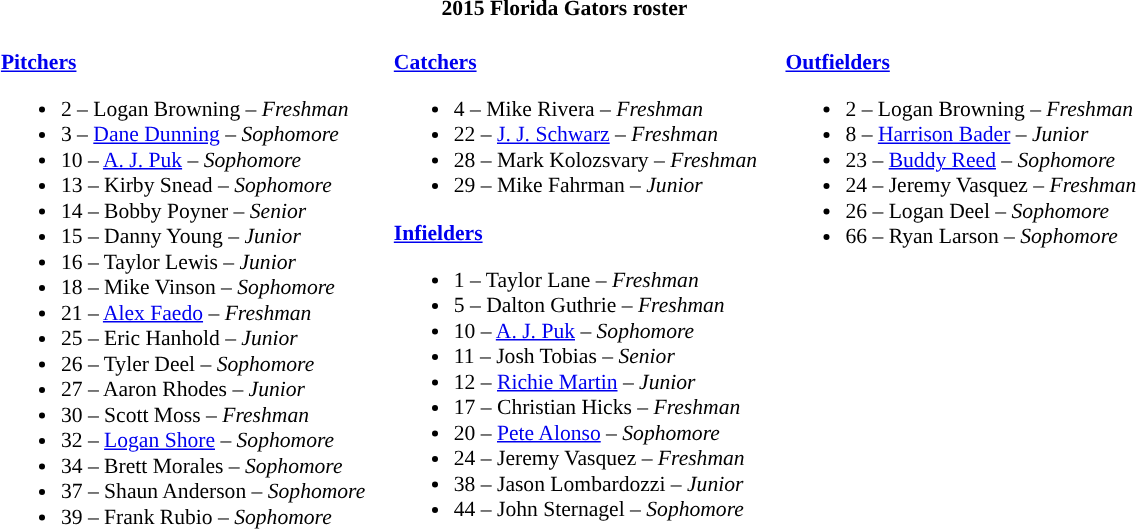<table class="toccolours" style="border-collapse:collapse; font-size:90%;">
<tr>
<th colspan=9>2015 Florida Gators roster</th>
</tr>
<tr>
<td width="03"> </td>
<td valign="top"><br><strong><a href='#'>Pitchers</a></strong><ul><li>2 – Logan Browning – <em>Freshman</em></li><li>3 – <a href='#'>Dane Dunning</a> – <em>Sophomore</em></li><li>10 – <a href='#'>A. J. Puk</a> – <em>Sophomore</em></li><li>13 – Kirby Snead – <em>Sophomore</em></li><li>14 – Bobby Poyner – <em>Senior</em></li><li>15 – Danny Young – <em>Junior</em></li><li>16 – Taylor Lewis – <em>Junior</em></li><li>18 – Mike Vinson – <em> Sophomore</em></li><li>21 – <a href='#'>Alex Faedo</a> – <em>Freshman</em></li><li>25 – Eric Hanhold – <em>Junior</em></li><li>26 – Tyler Deel – <em>Sophomore</em></li><li>27 – Aaron Rhodes – <em>Junior</em></li><li>30 – Scott Moss – <em> Freshman</em></li><li>32 – <a href='#'>Logan Shore</a> – <em>Sophomore</em></li><li>34 – Brett Morales – <em>Sophomore</em></li><li>37 – Shaun Anderson – <em>Sophomore</em></li><li>39 – Frank Rubio – <em>Sophomore</em></li></ul></td>
<td width="15"> </td>
<td valign="top"><br><strong><a href='#'>Catchers</a></strong><ul><li>4 – Mike Rivera – <em>Freshman</em></li><li>22 – <a href='#'>J. J. Schwarz</a> – <em>Freshman</em></li><li>28 – Mark Kolozsvary – <em>Freshman</em></li><li>29 – Mike Fahrman – <em>Junior</em></li></ul><strong><a href='#'>Infielders</a></strong><ul><li>1 – Taylor Lane – <em>Freshman</em></li><li>5 – Dalton Guthrie – <em>Freshman</em></li><li>10 – <a href='#'>A. J. Puk</a> – <em>Sophomore</em></li><li>11 – Josh Tobias – <em>Senior</em></li><li>12 – <a href='#'>Richie Martin</a> – <em>Junior</em></li><li>17 – Christian Hicks – <em>Freshman</em></li><li>20 – <a href='#'>Pete Alonso</a> – <em>Sophomore</em></li><li>24 – Jeremy Vasquez – <em>Freshman</em></li><li>38 – Jason Lombardozzi – <em>Junior</em></li><li>44 – John Sternagel – <em>Sophomore</em></li></ul></td>
<td width="15"> </td>
<td valign="top"><br><strong><a href='#'>Outfielders</a></strong><ul><li>2 – Logan Browning – <em>Freshman</em></li><li>8 – <a href='#'>Harrison Bader</a> – <em>Junior</em></li><li>23 – <a href='#'>Buddy Reed</a> – <em>Sophomore</em></li><li>24 – Jeremy Vasquez – <em>Freshman</em></li><li>26 – Logan Deel – <em>Sophomore</em></li><li>66 – Ryan Larson – <em>Sophomore</em></li></ul></td>
</tr>
</table>
